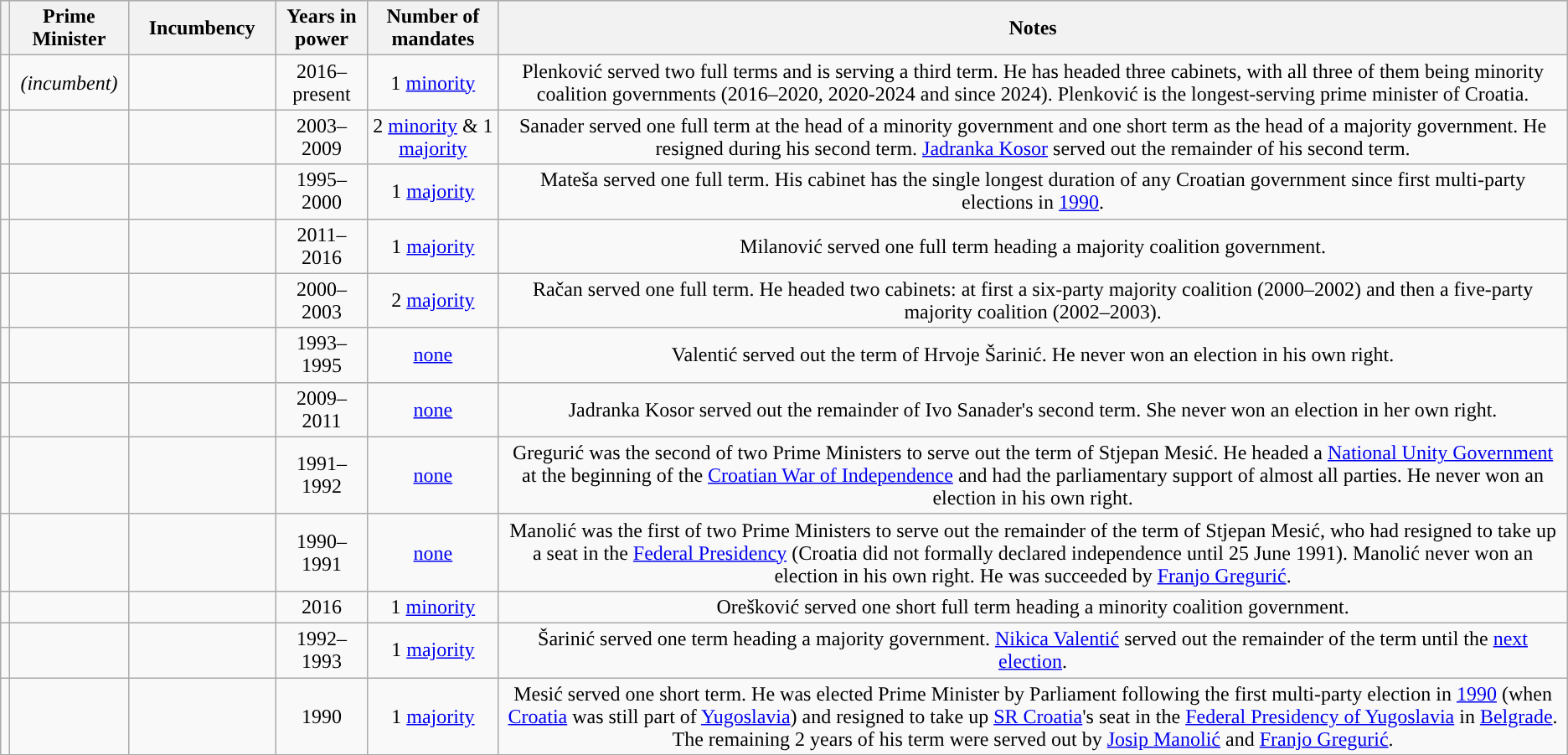<table class="wikitable sortable" Style="text-align:center">
<tr bgcolor="#CCCCCC">
<th></th>
<th>Prime Minister</th>
<th width="110">Incumbency</th>
<th>Years in power</th>
<th>Number of mandates</th>
<th>Notes</th>
</tr>
<tr>
<td style="background: "></td>
<td> <em>(incumbent)</em></td>
<td></td>
<td>2016–present</td>
<td>1 <a href='#'>minority</a></td>
<td>Plenković served two full terms and is serving a third term. He has headed three cabinets, with all three of them being minority coalition governments (2016–2020, 2020-2024 and since 2024). Plenković is the longest-serving prime minister of Croatia.</td>
</tr>
<tr>
<td style="background: "></td>
<td></td>
<td></td>
<td>2003–2009</td>
<td>2 <a href='#'>minority</a> & 1 <a href='#'>majority</a></td>
<td>Sanader served one full term at the head of a minority government and one short term as the head of a majority government. He resigned during his second term. <a href='#'>Jadranka Kosor</a> served out the remainder of his second term.</td>
</tr>
<tr>
<td style="background: "></td>
<td></td>
<td></td>
<td>1995–2000</td>
<td>1 <a href='#'>majority</a></td>
<td>Mateša served one full term. His cabinet has the single longest duration of any Croatian government since first multi-party elections in <a href='#'>1990</a>.</td>
</tr>
<tr>
<td style="background: "></td>
<td></td>
<td></td>
<td>2011–2016</td>
<td>1 <a href='#'>majority</a></td>
<td>Milanović served one full term heading a majority coalition government.</td>
</tr>
<tr>
<td style="background: "></td>
<td></td>
<td></td>
<td>2000–2003</td>
<td>2 <a href='#'>majority</a></td>
<td>Račan served one full term. He headed two cabinets: at first a six-party majority coalition (2000–2002) and then a five-party majority coalition (2002–2003).</td>
</tr>
<tr>
<td style="background: "></td>
<td></td>
<td></td>
<td>1993–1995</td>
<td><a href='#'>none</a></td>
<td>Valentić served out the term of Hrvoje Šarinić. He never won an election in his own right.</td>
</tr>
<tr>
<td style="background: "></td>
<td></td>
<td></td>
<td>2009–2011</td>
<td><a href='#'>none</a></td>
<td>Jadranka Kosor served out the remainder of Ivo Sanader's second term. She never won an election in her own right.</td>
</tr>
<tr>
<td style="background: "></td>
<td></td>
<td></td>
<td>1991–1992</td>
<td><a href='#'>none</a></td>
<td>Gregurić was the second of two Prime Ministers to serve out the term of Stjepan Mesić. He headed a <a href='#'>National Unity Government</a> at the beginning of the <a href='#'>Croatian War of Independence</a> and had the parliamentary support of almost all parties. He never won an election in his own right.</td>
</tr>
<tr>
<td style="background: "></td>
<td></td>
<td></td>
<td>1990–1991</td>
<td><a href='#'>none</a></td>
<td>Manolić was the first of two Prime Ministers to serve out the remainder of the term of Stjepan Mesić, who had resigned to take up a seat in the <a href='#'>Federal Presidency</a> (Croatia did not formally declared independence until 25 June 1991). Manolić never won an election in his own right. He was succeeded by <a href='#'>Franjo Gregurić</a>.</td>
</tr>
<tr>
<td style="background: "></td>
<td></td>
<td></td>
<td>2016</td>
<td>1 <a href='#'>minority</a></td>
<td>Orešković served one short full term heading a minority coalition government.</td>
</tr>
<tr>
<td style="background: "></td>
<td></td>
<td></td>
<td>1992–1993</td>
<td>1 <a href='#'>majority</a></td>
<td>Šarinić served one term heading a majority government. <a href='#'>Nikica Valentić</a> served out the remainder of the term until the <a href='#'>next election</a>.</td>
</tr>
<tr>
<td style="background: "></td>
<td></td>
<td></td>
<td>1990</td>
<td>1 <a href='#'>majority</a></td>
<td>Mesić served one short term. He was elected Prime Minister by Parliament following the first multi-party election in <a href='#'>1990</a> (when <a href='#'>Croatia</a> was still part of <a href='#'>Yugoslavia</a>) and resigned to take up <a href='#'>SR Croatia</a>'s seat in the <a href='#'>Federal Presidency of Yugoslavia</a> in <a href='#'>Belgrade</a>. The remaining 2 years of his term were served out by <a href='#'>Josip Manolić</a> and <a href='#'>Franjo Gregurić</a>.</td>
</tr>
<tr>
</tr>
</table>
